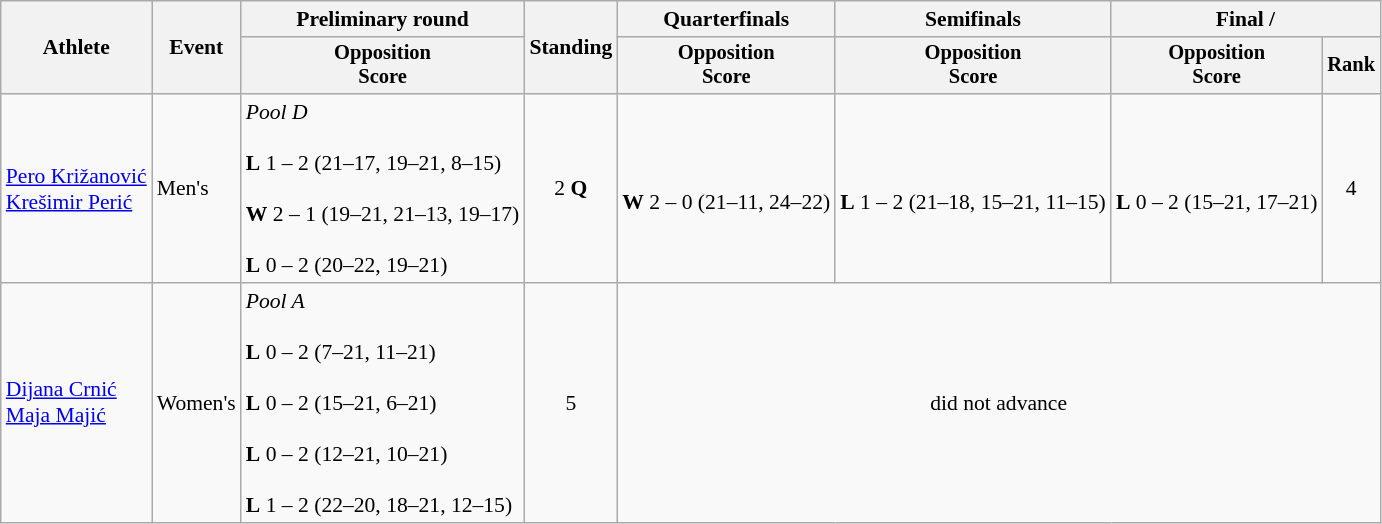<table class=wikitable style="font-size:90%">
<tr>
<th rowspan=2>Athlete</th>
<th rowspan=2>Event</th>
<th>Preliminary round</th>
<th rowspan=2>Standing</th>
<th>Quarterfinals</th>
<th>Semifinals</th>
<th colspan=2>Final / </th>
</tr>
<tr style="font-size:95%">
<th>Opposition<br>Score</th>
<th>Opposition<br>Score</th>
<th>Opposition<br>Score</th>
<th>Opposition<br>Score</th>
<th>Rank</th>
</tr>
<tr align=center>
<td align=left><a href='#'>Pero Križanović</a><br><a href='#'>Krešimir Perić</a></td>
<td align=left>Men's</td>
<td align=left><em>Pool D</em><br><br><strong>L</strong> 1 – 2 (21–17, 19–21, 8–15)<br><br><strong>W</strong> 2 – 1 (19–21, 21–13, 19–17)<br><br><strong>L</strong> 0 – 2 (20–22, 19–21)</td>
<td>2 <strong>Q</strong></td>
<td><br><strong>W</strong> 2 – 0 (21–11, 24–22)</td>
<td><br><strong>L</strong> 1 – 2 (21–18, 15–21, 11–15)</td>
<td><br><strong>L</strong> 0 – 2 (15–21, 17–21)</td>
<td>4</td>
</tr>
<tr align=center>
<td align=left><a href='#'>Dijana Crnić</a><br><a href='#'>Maja Majić</a></td>
<td align=left>Women's</td>
<td align=left><em>Pool A</em><br><br><strong>L</strong> 0 – 2 (7–21, 11–21)<br><br><strong>L</strong> 0 – 2 (15–21, 6–21)<br><br><strong>L</strong> 0 – 2 (12–21, 10–21)<br><br><strong>L</strong> 1 – 2 (22–20, 18–21, 12–15)</td>
<td>5</td>
<td colspan=4>did not advance</td>
</tr>
</table>
